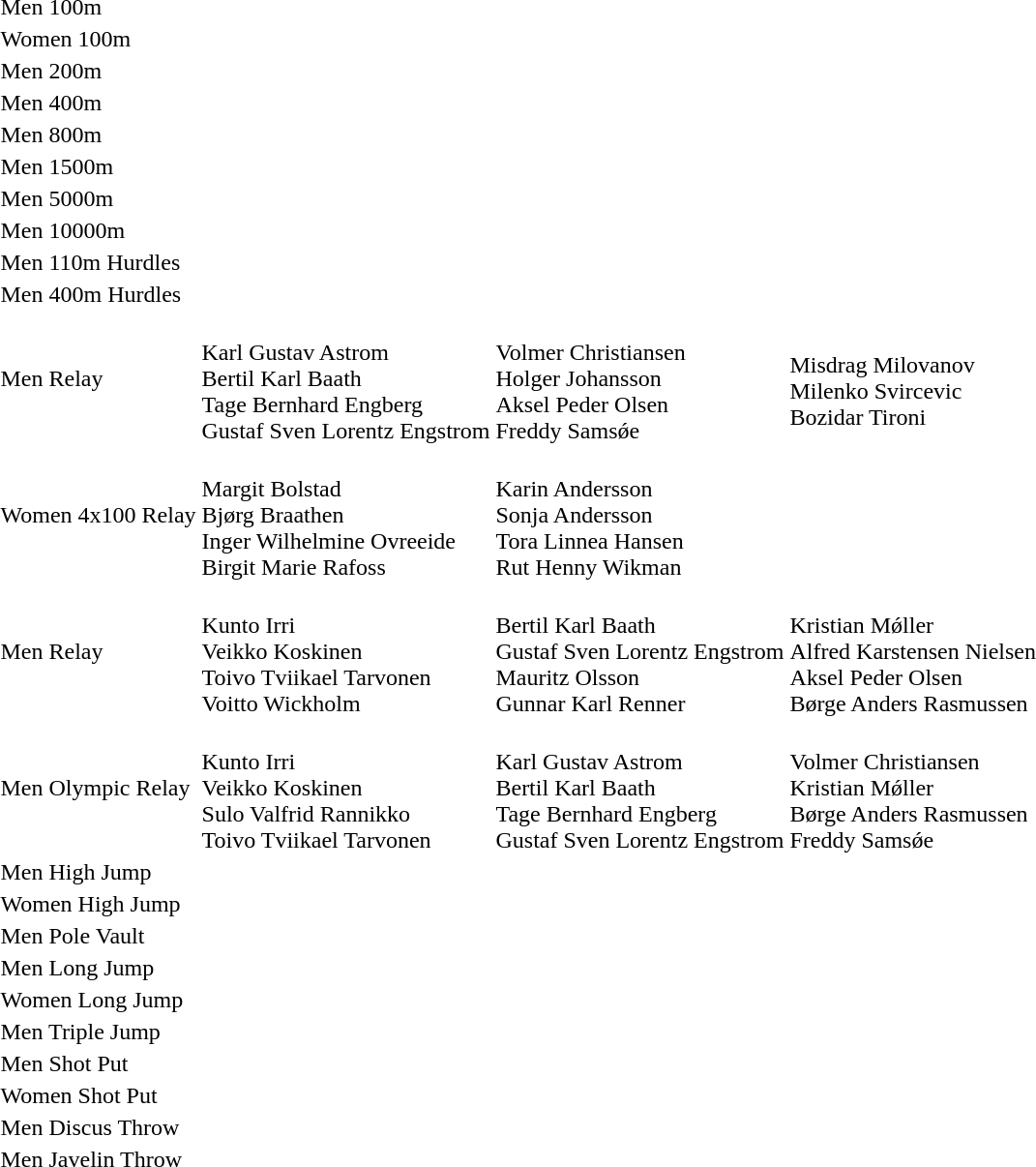<table>
<tr>
<td>Men 100m</td>
<td></td>
<td></td>
<td></td>
</tr>
<tr>
<td>Women 100m</td>
<td></td>
<td></td>
<td></td>
</tr>
<tr>
<td>Men 200m</td>
<td></td>
<td></td>
<td></td>
</tr>
<tr>
<td>Men 400m</td>
<td></td>
<td></td>
<td></td>
</tr>
<tr>
<td>Men 800m</td>
<td></td>
<td></td>
<td></td>
</tr>
<tr>
<td>Men 1500m</td>
<td></td>
<td></td>
<td></td>
</tr>
<tr>
<td>Men 5000m</td>
<td></td>
<td></td>
<td></td>
</tr>
<tr>
<td>Men 10000m</td>
<td></td>
<td></td>
<td></td>
</tr>
<tr>
<td>Men 110m Hurdles</td>
<td></td>
<td></td>
<td></td>
</tr>
<tr>
<td>Men 400m Hurdles</td>
<td></td>
<td></td>
<td></td>
</tr>
<tr>
<td>Men  Relay</td>
<td><br>Karl Gustav Astrom<br>Bertil Karl Baath<br>Tage Bernhard Engberg<br>Gustaf Sven Lorentz Engstrom</td>
<td><br>Volmer Christiansen<br>Holger Johansson<br>Aksel Peder Olsen<br>Freddy Samsǿe</td>
<td><br>Misdrag Milovanov<br>Milenko Svircevic<br>Bozidar Tironi</td>
</tr>
<tr>
<td>Women 4x100 Relay</td>
<td><br>Margit Bolstad<br>Bjørg Braathen<br>Inger Wilhelmine Ovreeide<br>Birgit Marie Rafoss</td>
<td><br>Karin Andersson<br>Sonja Andersson<br>Tora Linnea Hansen<br>Rut Henny Wikman</td>
</tr>
<tr>
<td>Men  Relay</td>
<td><br>Kunto Irri<br>Veikko Koskinen<br>Toivo Tviikael Tarvonen<br>Voitto Wickholm</td>
<td><br>Bertil Karl Baath<br>Gustaf Sven Lorentz Engstrom<br>Mauritz Olsson<br>Gunnar Karl Renner</td>
<td><br>Kristian Mǿller<br>Alfred Karstensen Nielsen<br>Aksel Peder Olsen<br>Børge Anders Rasmussen</td>
</tr>
<tr>
<td>Men Olympic Relay</td>
<td><br>Kunto Irri<br>Veikko Koskinen<br>Sulo Valfrid Rannikko<br>Toivo Tviikael Tarvonen</td>
<td><br>Karl Gustav Astrom<br>Bertil Karl Baath<br>Tage Bernhard Engberg<br>Gustaf Sven Lorentz Engstrom</td>
<td><br>Volmer Christiansen<br>Kristian Mǿller<br>Børge Anders Rasmussen<br>Freddy Samsǿe</td>
</tr>
<tr>
<td>Men High Jump</td>
<td></td>
<td></td>
<td></td>
</tr>
<tr>
<td>Women High Jump</td>
<td></td>
<td></td>
<td></td>
</tr>
<tr>
<td>Men Pole Vault</td>
<td></td>
<td></td>
<td></td>
</tr>
<tr>
<td>Men Long Jump</td>
<td></td>
<td></td>
<td></td>
</tr>
<tr>
<td>Women Long Jump</td>
<td></td>
<td></td>
<td></td>
</tr>
<tr>
<td>Men Triple Jump</td>
<td></td>
<td></td>
<td></td>
</tr>
<tr>
<td>Men Shot Put</td>
<td></td>
<td></td>
<td></td>
</tr>
<tr>
<td>Women Shot Put</td>
<td></td>
<td></td>
<td></td>
</tr>
<tr>
<td>Men Discus Throw</td>
<td></td>
<td></td>
<td></td>
</tr>
<tr>
<td>Men Javelin Throw</td>
<td></td>
<td></td>
<td></td>
</tr>
</table>
